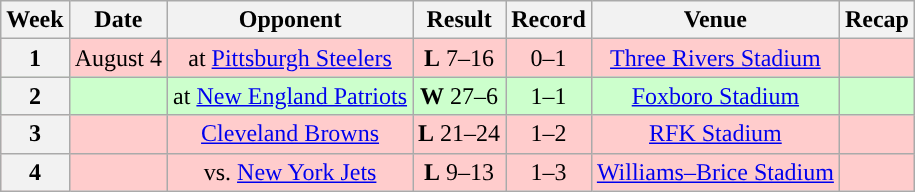<table class="wikitable" style="text-align:center">
<tr>
<th>Week</th>
<th>Date</th>
<th>Opponent</th>
<th>Result</th>
<th>Record</th>
<th>Venue</th>
<th>Recap</th>
</tr>
<tr style="background:#fcc">
<th>1</th>
<td>August 4</td>
<td>at <a href='#'>Pittsburgh Steelers</a></td>
<td><strong>L</strong> 7–16</td>
<td>0–1</td>
<td><a href='#'>Three Rivers Stadium</a></td>
<td></td>
</tr>
<tr style="background:#cfc">
<th>2</th>
<td></td>
<td>at <a href='#'>New England Patriots</a></td>
<td><strong>W</strong> 27–6</td>
<td>1–1</td>
<td><a href='#'>Foxboro Stadium</a></td>
<td></td>
</tr>
<tr style="background:#fcc">
<th>3</th>
<td></td>
<td><a href='#'>Cleveland Browns</a></td>
<td><strong>L</strong> 21–24 </td>
<td>1–2</td>
<td><a href='#'>RFK Stadium</a></td>
<td></td>
</tr>
<tr style="background:#fcc">
<th>4</th>
<td></td>
<td>vs. <a href='#'>New York Jets</a></td>
<td><strong>L</strong> 9–13</td>
<td>1–3</td>
<td><a href='#'>Williams–Brice Stadium</a></td>
<td></td>
</tr>
</table>
